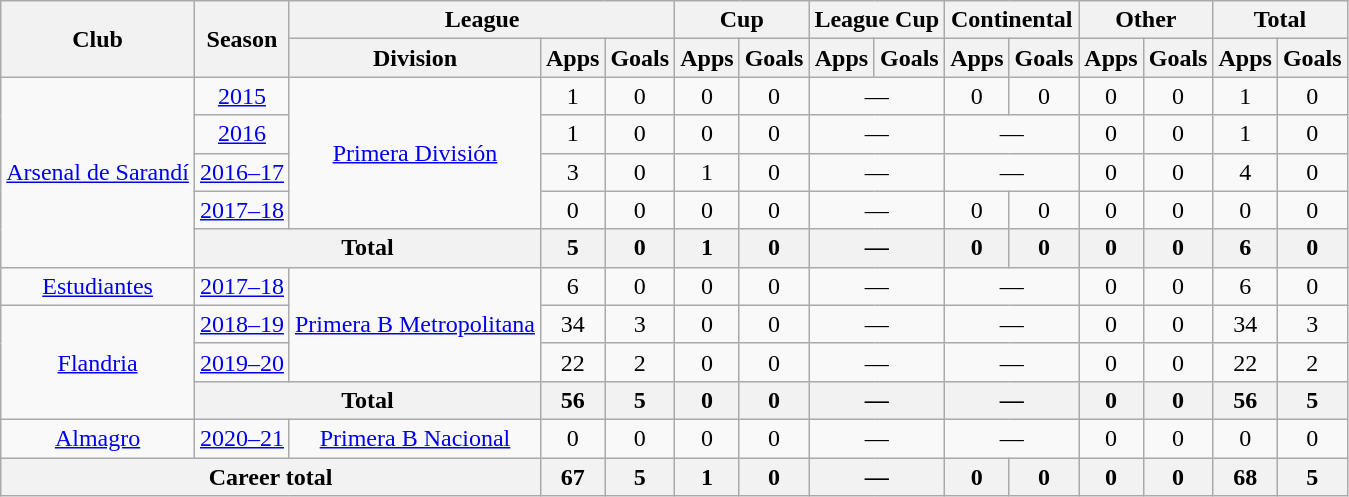<table class="wikitable" style="text-align:center">
<tr>
<th rowspan="2">Club</th>
<th rowspan="2">Season</th>
<th colspan="3">League</th>
<th colspan="2">Cup</th>
<th colspan="2">League Cup</th>
<th colspan="2">Continental</th>
<th colspan="2">Other</th>
<th colspan="2">Total</th>
</tr>
<tr>
<th>Division</th>
<th>Apps</th>
<th>Goals</th>
<th>Apps</th>
<th>Goals</th>
<th>Apps</th>
<th>Goals</th>
<th>Apps</th>
<th>Goals</th>
<th>Apps</th>
<th>Goals</th>
<th>Apps</th>
<th>Goals</th>
</tr>
<tr>
<td rowspan="5"><a href='#'>Arsenal de Sarandí</a></td>
<td><a href='#'>2015</a></td>
<td rowspan="4"><a href='#'>Primera División</a></td>
<td>1</td>
<td>0</td>
<td>0</td>
<td>0</td>
<td colspan="2">—</td>
<td>0</td>
<td>0</td>
<td>0</td>
<td>0</td>
<td>1</td>
<td>0</td>
</tr>
<tr>
<td><a href='#'>2016</a></td>
<td>1</td>
<td>0</td>
<td>0</td>
<td>0</td>
<td colspan="2">—</td>
<td colspan="2">—</td>
<td>0</td>
<td>0</td>
<td>1</td>
<td>0</td>
</tr>
<tr>
<td><a href='#'>2016–17</a></td>
<td>3</td>
<td>0</td>
<td>1</td>
<td>0</td>
<td colspan="2">—</td>
<td colspan="2">—</td>
<td>0</td>
<td>0</td>
<td>4</td>
<td>0</td>
</tr>
<tr>
<td><a href='#'>2017–18</a></td>
<td>0</td>
<td>0</td>
<td>0</td>
<td>0</td>
<td colspan="2">—</td>
<td>0</td>
<td>0</td>
<td>0</td>
<td>0</td>
<td>0</td>
<td>0</td>
</tr>
<tr>
<th colspan="2">Total</th>
<th>5</th>
<th>0</th>
<th>1</th>
<th>0</th>
<th colspan="2">—</th>
<th>0</th>
<th>0</th>
<th>0</th>
<th>0</th>
<th>6</th>
<th>0</th>
</tr>
<tr>
<td rowspan="1"><a href='#'>Estudiantes</a></td>
<td><a href='#'>2017–18</a></td>
<td rowspan="3"><a href='#'>Primera B Metropolitana</a></td>
<td>6</td>
<td>0</td>
<td>0</td>
<td>0</td>
<td colspan="2">—</td>
<td colspan="2">—</td>
<td>0</td>
<td>0</td>
<td>6</td>
<td>0</td>
</tr>
<tr>
<td rowspan="3"><a href='#'>Flandria</a></td>
<td><a href='#'>2018–19</a></td>
<td>34</td>
<td>3</td>
<td>0</td>
<td>0</td>
<td colspan="2">—</td>
<td colspan="2">—</td>
<td>0</td>
<td>0</td>
<td>34</td>
<td>3</td>
</tr>
<tr>
<td><a href='#'>2019–20</a></td>
<td>22</td>
<td>2</td>
<td>0</td>
<td>0</td>
<td colspan="2">—</td>
<td colspan="2">—</td>
<td>0</td>
<td>0</td>
<td>22</td>
<td>2</td>
</tr>
<tr>
<th colspan="2">Total</th>
<th>56</th>
<th>5</th>
<th>0</th>
<th>0</th>
<th colspan="2">—</th>
<th colspan="2">—</th>
<th>0</th>
<th>0</th>
<th>56</th>
<th>5</th>
</tr>
<tr>
<td rowspan="1"><a href='#'>Almagro</a></td>
<td><a href='#'>2020–21</a></td>
<td rowspan="1"><a href='#'>Primera B Nacional</a></td>
<td>0</td>
<td>0</td>
<td>0</td>
<td>0</td>
<td colspan="2">—</td>
<td colspan="2">—</td>
<td>0</td>
<td>0</td>
<td>0</td>
<td>0</td>
</tr>
<tr>
<th colspan="3">Career total</th>
<th>67</th>
<th>5</th>
<th>1</th>
<th>0</th>
<th colspan="2">—</th>
<th>0</th>
<th>0</th>
<th>0</th>
<th>0</th>
<th>68</th>
<th>5</th>
</tr>
</table>
